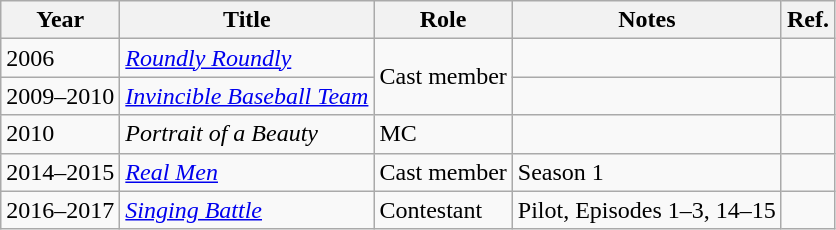<table class="wikitable">
<tr>
<th>Year</th>
<th>Title</th>
<th>Role</th>
<th>Notes</th>
<th>Ref.</th>
</tr>
<tr>
<td>2006</td>
<td><em><a href='#'>Roundly Roundly</a></em></td>
<td rowspan=2>Cast member</td>
<td></td>
<td></td>
</tr>
<tr>
<td>2009–2010</td>
<td><em><a href='#'>Invincible Baseball Team</a></em></td>
<td></td>
<td></td>
</tr>
<tr>
<td>2010</td>
<td><em>Portrait of a Beauty</em></td>
<td>MC</td>
<td></td>
<td></td>
</tr>
<tr>
<td>2014–2015</td>
<td><em><a href='#'>Real Men</a></em></td>
<td>Cast member</td>
<td>Season 1</td>
<td></td>
</tr>
<tr>
<td>2016–2017</td>
<td><em><a href='#'>Singing Battle</a></em></td>
<td>Contestant</td>
<td>Pilot, Episodes 1–3, 14–15</td>
<td></td>
</tr>
</table>
